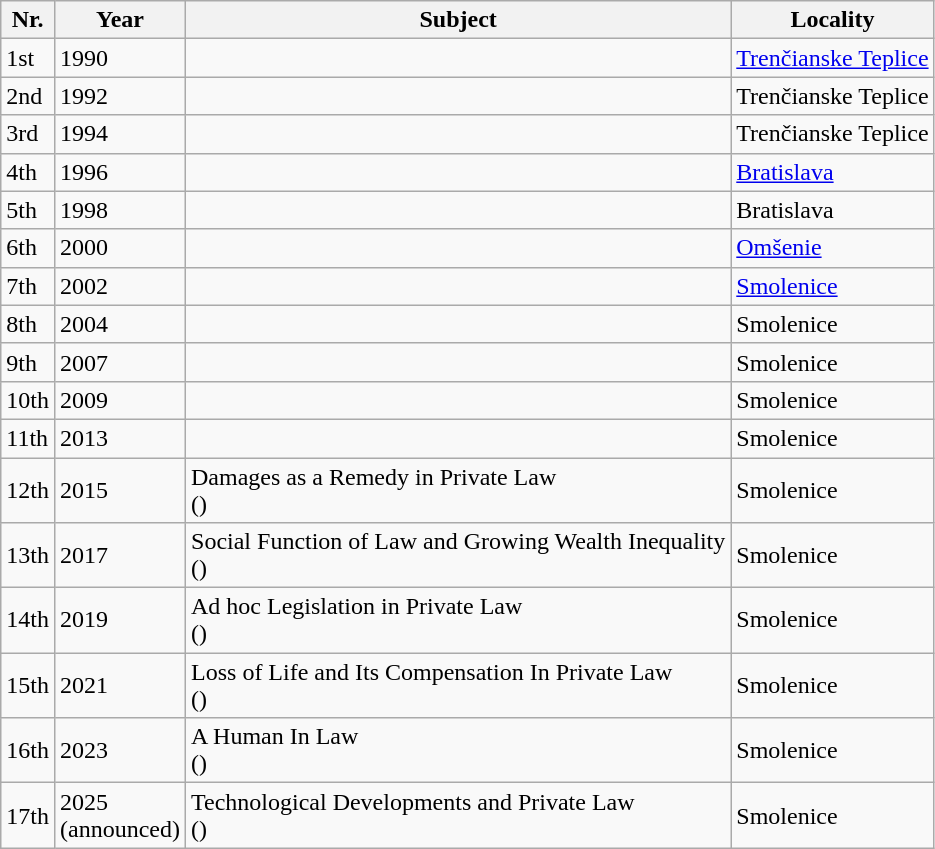<table class="wikitable">
<tr>
<th>Nr.</th>
<th>Year</th>
<th>Subject</th>
<th>Locality</th>
</tr>
<tr>
<td>1st</td>
<td>1990</td>
<td></td>
<td><a href='#'>Trenčianske Teplice</a></td>
</tr>
<tr>
<td>2nd</td>
<td>1992</td>
<td></td>
<td>Trenčianske Teplice</td>
</tr>
<tr>
<td>3rd</td>
<td>1994</td>
<td></td>
<td>Trenčianske Teplice</td>
</tr>
<tr>
<td>4th</td>
<td>1996</td>
<td></td>
<td><a href='#'>Bratislava</a></td>
</tr>
<tr>
<td>5th</td>
<td>1998</td>
<td></td>
<td>Bratislava</td>
</tr>
<tr>
<td>6th</td>
<td>2000</td>
<td></td>
<td><a href='#'>Omšenie</a></td>
</tr>
<tr>
<td>7th</td>
<td>2002</td>
<td></td>
<td><a href='#'>Smolenice</a></td>
</tr>
<tr>
<td>8th</td>
<td>2004</td>
<td><br></td>
<td>Smolenice</td>
</tr>
<tr>
<td>9th</td>
<td>2007</td>
<td><br></td>
<td>Smolenice</td>
</tr>
<tr>
<td>10th</td>
<td>2009</td>
<td><br></td>
<td>Smolenice</td>
</tr>
<tr>
<td>11th</td>
<td>2013</td>
<td><br></td>
<td>Smolenice</td>
</tr>
<tr>
<td>12th</td>
<td>2015</td>
<td>Damages as a Remedy in Private Law<br>()</td>
<td>Smolenice</td>
</tr>
<tr>
<td>13th</td>
<td>2017</td>
<td>Social Function of Law and Growing Wealth Inequality<br>()</td>
<td>Smolenice</td>
</tr>
<tr>
<td>14th</td>
<td>2019</td>
<td>Ad hoc Legislation in Private Law<br>()</td>
<td>Smolenice</td>
</tr>
<tr>
<td>15th</td>
<td>2021</td>
<td>Loss of Life and Its Compensation In Private Law<br>()</td>
<td>Smolenice</td>
</tr>
<tr>
<td>16th</td>
<td>2023</td>
<td>A Human In Law<br>()</td>
<td>Smolenice</td>
</tr>
<tr>
<td>17th</td>
<td>2025<br>(announced)</td>
<td>Technological Developments and Private Law<br>()</td>
<td>Smolenice</td>
</tr>
</table>
